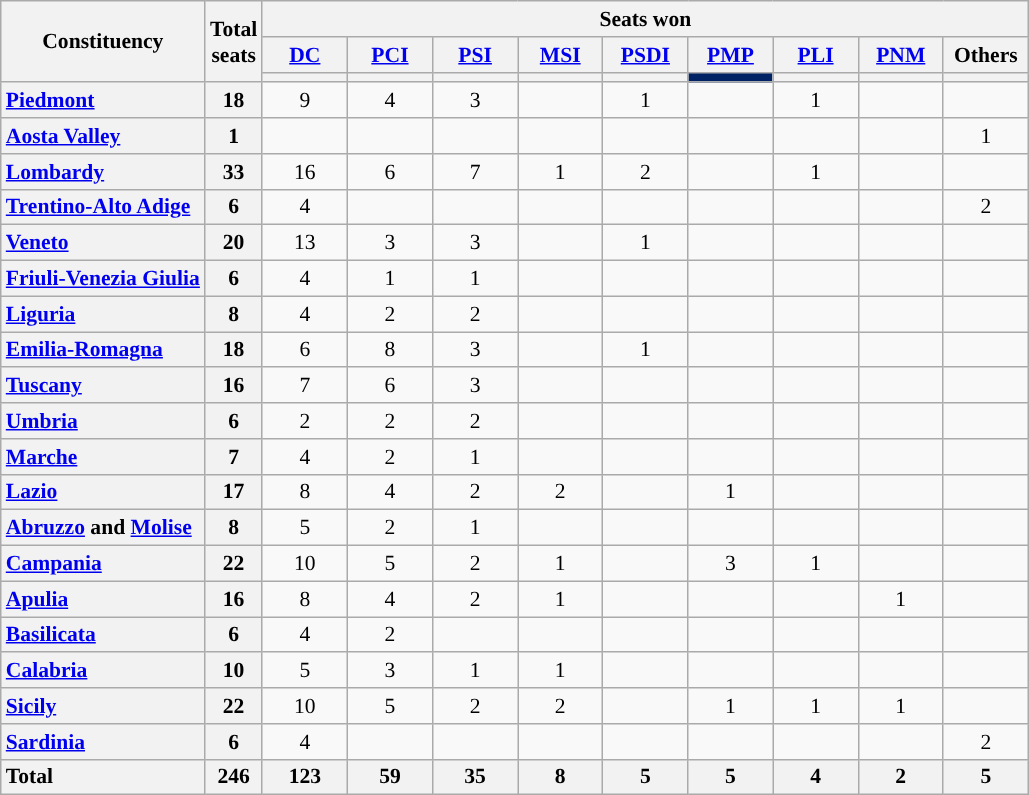<table class="wikitable" style="text-align:center; font-size: 0.9em">
<tr>
<th rowspan="3">Constituency</th>
<th rowspan="3">Total<br>seats</th>
<th colspan="9">Seats won</th>
</tr>
<tr>
<th class="unsortable" style="width:50px;"><a href='#'>DC</a></th>
<th class="unsortable" style="width:50px;"><a href='#'>PCI</a></th>
<th class="unsortable" style="width:50px;"><a href='#'>PSI</a></th>
<th class="unsortable" style="width:50px;"><a href='#'>MSI</a></th>
<th class="unsortable" style="width:50px;"><a href='#'>PSDI</a></th>
<th class="unsortable" style="width:50px;"><a href='#'>PMP</a></th>
<th class="unsortable" style="width:50px;"><a href='#'>PLI</a></th>
<th class="unsortable" style="width:50px;"><a href='#'>PNM</a></th>
<th class="unsortable" style="width:50px;">Others</th>
</tr>
<tr>
<th style="background:"></th>
<th style="background:"></th>
<th style="background:"></th>
<th style="background:"></th>
<th style="background:"></th>
<th style="background-color:#002366"></th>
<th style="background:"></th>
<th style="background:"></th>
<th style="background:"></th>
</tr>
<tr>
<th style="text-align: left;"><a href='#'>Piedmont</a></th>
<th>18</th>
<td>9</td>
<td>4</td>
<td>3</td>
<td></td>
<td>1</td>
<td></td>
<td>1</td>
<td></td>
<td></td>
</tr>
<tr>
<th style="text-align: left;"><a href='#'>Aosta Valley</a></th>
<th>1</th>
<td></td>
<td></td>
<td></td>
<td></td>
<td></td>
<td></td>
<td></td>
<td></td>
<td>1</td>
</tr>
<tr>
<th style="text-align: left;"><a href='#'>Lombardy</a></th>
<th>33</th>
<td>16</td>
<td>6</td>
<td>7</td>
<td>1</td>
<td>2</td>
<td></td>
<td>1</td>
<td></td>
<td></td>
</tr>
<tr>
<th style="text-align: left;"><a href='#'>Trentino-Alto Adige</a></th>
<th>6</th>
<td>4</td>
<td></td>
<td></td>
<td></td>
<td></td>
<td></td>
<td></td>
<td></td>
<td>2</td>
</tr>
<tr>
<th style="text-align: left;"><a href='#'>Veneto</a></th>
<th>20</th>
<td>13</td>
<td>3</td>
<td>3</td>
<td></td>
<td>1</td>
<td></td>
<td></td>
<td></td>
<td></td>
</tr>
<tr>
<th style="text-align: left;"><a href='#'>Friuli-Venezia Giulia</a></th>
<th>6</th>
<td>4</td>
<td>1</td>
<td>1</td>
<td></td>
<td></td>
<td></td>
<td></td>
<td></td>
<td></td>
</tr>
<tr>
<th style="text-align: left;"><a href='#'>Liguria</a></th>
<th>8</th>
<td>4</td>
<td>2</td>
<td>2</td>
<td></td>
<td></td>
<td></td>
<td></td>
<td></td>
<td></td>
</tr>
<tr>
<th style="text-align: left;"><a href='#'>Emilia-Romagna</a></th>
<th>18</th>
<td>6</td>
<td>8</td>
<td>3</td>
<td></td>
<td>1</td>
<td></td>
<td></td>
<td></td>
<td></td>
</tr>
<tr>
<th style="text-align: left;"><a href='#'>Tuscany</a></th>
<th>16</th>
<td>7</td>
<td>6</td>
<td>3</td>
<td></td>
<td></td>
<td></td>
<td></td>
<td></td>
<td></td>
</tr>
<tr>
<th style="text-align: left;"><a href='#'>Umbria</a></th>
<th>6</th>
<td>2</td>
<td>2</td>
<td>2</td>
<td></td>
<td></td>
<td></td>
<td></td>
<td></td>
<td></td>
</tr>
<tr>
<th style="text-align: left;"><a href='#'>Marche</a></th>
<th>7</th>
<td>4</td>
<td>2</td>
<td>1</td>
<td></td>
<td></td>
<td></td>
<td></td>
<td></td>
<td></td>
</tr>
<tr>
<th style="text-align: left;"><a href='#'>Lazio</a></th>
<th>17</th>
<td>8</td>
<td>4</td>
<td>2</td>
<td>2</td>
<td></td>
<td>1</td>
<td></td>
<td></td>
<td></td>
</tr>
<tr>
<th style="text-align: left;"><a href='#'>Abruzzo</a> and <a href='#'>Molise</a></th>
<th>8</th>
<td>5</td>
<td>2</td>
<td>1</td>
<td></td>
<td></td>
<td></td>
<td></td>
<td></td>
<td></td>
</tr>
<tr>
<th style="text-align: left;"><a href='#'>Campania</a></th>
<th>22</th>
<td>10</td>
<td>5</td>
<td>2</td>
<td>1</td>
<td></td>
<td>3</td>
<td>1</td>
<td></td>
<td></td>
</tr>
<tr>
<th style="text-align: left;"><a href='#'>Apulia</a></th>
<th>16</th>
<td>8</td>
<td>4</td>
<td>2</td>
<td>1</td>
<td></td>
<td></td>
<td></td>
<td>1</td>
<td></td>
</tr>
<tr>
<th style="text-align: left;"><a href='#'>Basilicata</a></th>
<th>6</th>
<td>4</td>
<td>2</td>
<td></td>
<td></td>
<td></td>
<td></td>
<td></td>
<td></td>
<td></td>
</tr>
<tr>
<th style="text-align: left;"><a href='#'>Calabria</a></th>
<th>10</th>
<td>5</td>
<td>3</td>
<td>1</td>
<td>1</td>
<td></td>
<td></td>
<td></td>
<td></td>
<td></td>
</tr>
<tr>
<th style="text-align: left;"><a href='#'>Sicily</a></th>
<th>22</th>
<td>10</td>
<td>5</td>
<td>2</td>
<td>2</td>
<td></td>
<td>1</td>
<td>1</td>
<td>1</td>
<td></td>
</tr>
<tr>
<th style="text-align: left;"><a href='#'>Sardinia</a></th>
<th>6</th>
<td>4</td>
<td></td>
<td></td>
<td></td>
<td></td>
<td></td>
<td></td>
<td></td>
<td>2</td>
</tr>
<tr>
<th style="text-align: left;">Total</th>
<th>246</th>
<th>123</th>
<th>59</th>
<th>35</th>
<th>8</th>
<th>5</th>
<th>5</th>
<th>4</th>
<th>2</th>
<th>5</th>
</tr>
</table>
